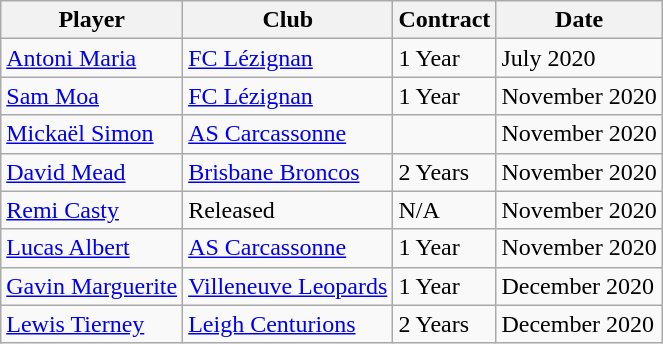<table class="wikitable">
<tr>
<th>Player</th>
<th>Club</th>
<th>Contract</th>
<th>Date</th>
</tr>
<tr>
<td> <a href='#'>Antoni Maria</a></td>
<td><a href='#'>FC Lézignan</a></td>
<td>1 Year</td>
<td>July 2020</td>
</tr>
<tr>
<td> <a href='#'>Sam Moa</a></td>
<td><a href='#'>FC Lézignan</a></td>
<td>1 Year</td>
<td>November 2020</td>
</tr>
<tr>
<td> <a href='#'>Mickaël Simon</a></td>
<td><a href='#'>AS Carcassonne</a></td>
<td></td>
<td>November 2020</td>
</tr>
<tr>
<td> <a href='#'>David Mead</a></td>
<td><a href='#'>Brisbane Broncos</a></td>
<td>2 Years</td>
<td>November 2020</td>
</tr>
<tr>
<td> <a href='#'>Remi Casty</a></td>
<td>Released</td>
<td>N/A</td>
<td>November 2020</td>
</tr>
<tr>
<td> <a href='#'>Lucas Albert</a></td>
<td><a href='#'>AS Carcassonne</a></td>
<td>1 Year</td>
<td>November 2020</td>
</tr>
<tr>
<td> <a href='#'>Gavin Marguerite</a></td>
<td><a href='#'>Villeneuve Leopards</a></td>
<td>1 Year</td>
<td>December 2020</td>
</tr>
<tr>
<td> <a href='#'>Lewis Tierney</a></td>
<td><a href='#'>Leigh Centurions</a></td>
<td>2 Years</td>
<td>December 2020</td>
</tr>
</table>
